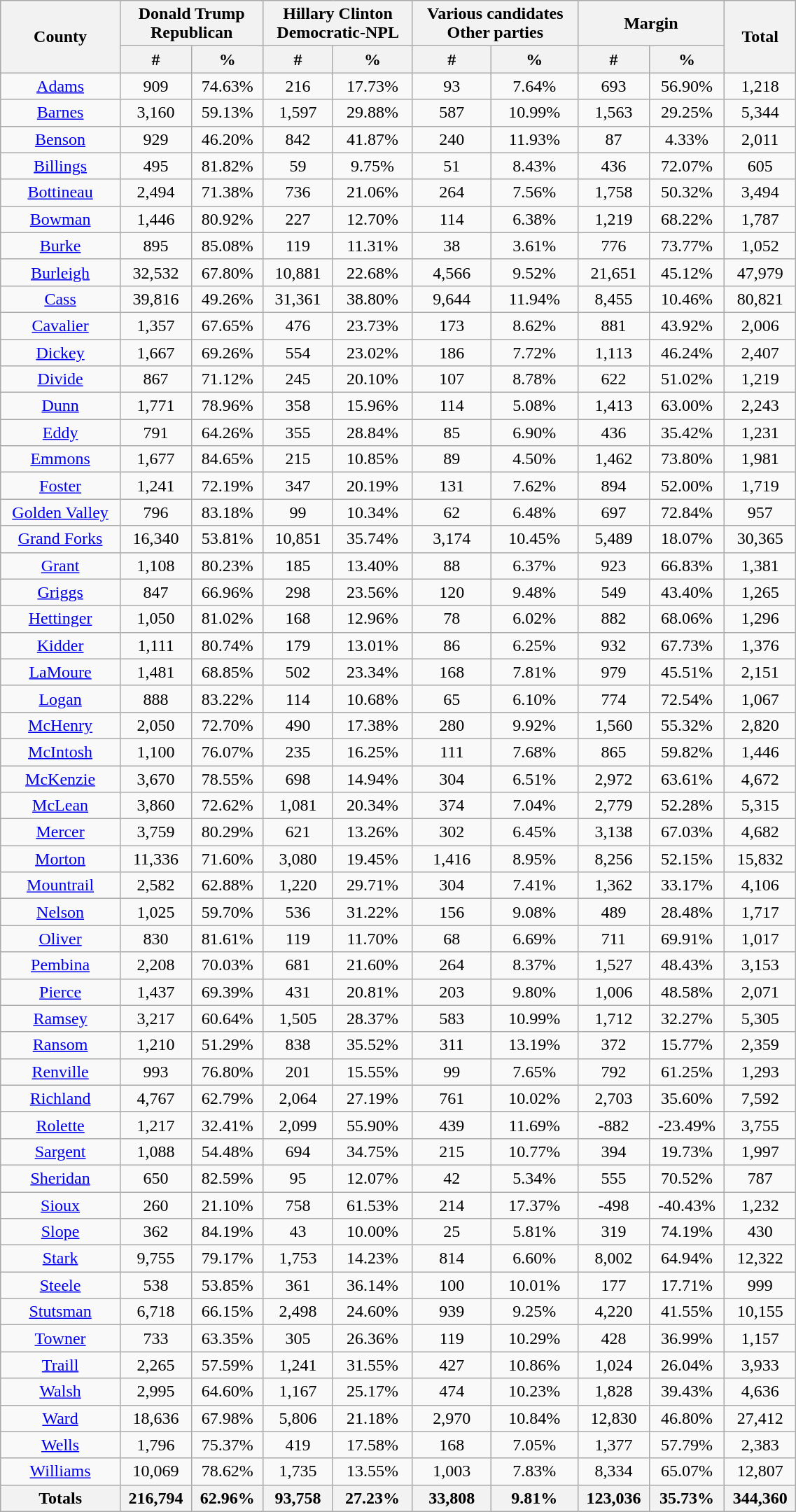<table width="60%" class="wikitable sortable">
<tr>
<th rowspan="2">County</th>
<th colspan="2">Donald Trump<br>Republican</th>
<th colspan="2">Hillary Clinton<br>Democratic-NPL</th>
<th colspan="2">Various candidates<br>Other parties</th>
<th colspan="2">Margin</th>
<th rowspan="2">Total</th>
</tr>
<tr>
<th style="text-align:center;" data-sort-type="number">#</th>
<th style="text-align:center;" data-sort-type="number">%</th>
<th style="text-align:center;" data-sort-type="number">#</th>
<th style="text-align:center;" data-sort-type="number">%</th>
<th style="text-align:center;" data-sort-type="number">#</th>
<th style="text-align:center;" data-sort-type="number">%</th>
<th style="text-align:center;" data-sort-type="number">#</th>
<th style="text-align:center;" data-sort-type="number">%</th>
</tr>
<tr style="text-align:center;">
<td><a href='#'>Adams</a></td>
<td>909</td>
<td>74.63%</td>
<td>216</td>
<td>17.73%</td>
<td>93</td>
<td>7.64%</td>
<td>693</td>
<td>56.90%</td>
<td>1,218</td>
</tr>
<tr style="text-align:center;">
<td><a href='#'>Barnes</a></td>
<td>3,160</td>
<td>59.13%</td>
<td>1,597</td>
<td>29.88%</td>
<td>587</td>
<td>10.99%</td>
<td>1,563</td>
<td>29.25%</td>
<td>5,344</td>
</tr>
<tr style="text-align:center;">
<td><a href='#'>Benson</a></td>
<td>929</td>
<td>46.20%</td>
<td>842</td>
<td>41.87%</td>
<td>240</td>
<td>11.93%</td>
<td>87</td>
<td>4.33%</td>
<td>2,011</td>
</tr>
<tr style="text-align:center;">
<td><a href='#'>Billings</a></td>
<td>495</td>
<td>81.82%</td>
<td>59</td>
<td>9.75%</td>
<td>51</td>
<td>8.43%</td>
<td>436</td>
<td>72.07%</td>
<td>605</td>
</tr>
<tr style="text-align:center;">
<td><a href='#'>Bottineau</a></td>
<td>2,494</td>
<td>71.38%</td>
<td>736</td>
<td>21.06%</td>
<td>264</td>
<td>7.56%</td>
<td>1,758</td>
<td>50.32%</td>
<td>3,494</td>
</tr>
<tr style="text-align:center;">
<td><a href='#'>Bowman</a></td>
<td>1,446</td>
<td>80.92%</td>
<td>227</td>
<td>12.70%</td>
<td>114</td>
<td>6.38%</td>
<td>1,219</td>
<td>68.22%</td>
<td>1,787</td>
</tr>
<tr style="text-align:center;">
<td><a href='#'>Burke</a></td>
<td>895</td>
<td>85.08%</td>
<td>119</td>
<td>11.31%</td>
<td>38</td>
<td>3.61%</td>
<td>776</td>
<td>73.77%</td>
<td>1,052</td>
</tr>
<tr style="text-align:center;">
<td><a href='#'>Burleigh</a></td>
<td>32,532</td>
<td>67.80%</td>
<td>10,881</td>
<td>22.68%</td>
<td>4,566</td>
<td>9.52%</td>
<td>21,651</td>
<td>45.12%</td>
<td>47,979</td>
</tr>
<tr style="text-align:center;">
<td><a href='#'>Cass</a></td>
<td>39,816</td>
<td>49.26%</td>
<td>31,361</td>
<td>38.80%</td>
<td>9,644</td>
<td>11.94%</td>
<td>8,455</td>
<td>10.46%</td>
<td>80,821</td>
</tr>
<tr style="text-align:center;">
<td><a href='#'>Cavalier</a></td>
<td>1,357</td>
<td>67.65%</td>
<td>476</td>
<td>23.73%</td>
<td>173</td>
<td>8.62%</td>
<td>881</td>
<td>43.92%</td>
<td>2,006</td>
</tr>
<tr style="text-align:center;">
<td><a href='#'>Dickey</a></td>
<td>1,667</td>
<td>69.26%</td>
<td>554</td>
<td>23.02%</td>
<td>186</td>
<td>7.72%</td>
<td>1,113</td>
<td>46.24%</td>
<td>2,407</td>
</tr>
<tr style="text-align:center;">
<td><a href='#'>Divide</a></td>
<td>867</td>
<td>71.12%</td>
<td>245</td>
<td>20.10%</td>
<td>107</td>
<td>8.78%</td>
<td>622</td>
<td>51.02%</td>
<td>1,219</td>
</tr>
<tr style="text-align:center;">
<td><a href='#'>Dunn</a></td>
<td>1,771</td>
<td>78.96%</td>
<td>358</td>
<td>15.96%</td>
<td>114</td>
<td>5.08%</td>
<td>1,413</td>
<td>63.00%</td>
<td>2,243</td>
</tr>
<tr style="text-align:center;">
<td><a href='#'>Eddy</a></td>
<td>791</td>
<td>64.26%</td>
<td>355</td>
<td>28.84%</td>
<td>85</td>
<td>6.90%</td>
<td>436</td>
<td>35.42%</td>
<td>1,231</td>
</tr>
<tr style="text-align:center;">
<td><a href='#'>Emmons</a></td>
<td>1,677</td>
<td>84.65%</td>
<td>215</td>
<td>10.85%</td>
<td>89</td>
<td>4.50%</td>
<td>1,462</td>
<td>73.80%</td>
<td>1,981</td>
</tr>
<tr style="text-align:center;">
<td><a href='#'>Foster</a></td>
<td>1,241</td>
<td>72.19%</td>
<td>347</td>
<td>20.19%</td>
<td>131</td>
<td>7.62%</td>
<td>894</td>
<td>52.00%</td>
<td>1,719</td>
</tr>
<tr style="text-align:center;">
<td><a href='#'>Golden Valley</a></td>
<td>796</td>
<td>83.18%</td>
<td>99</td>
<td>10.34%</td>
<td>62</td>
<td>6.48%</td>
<td>697</td>
<td>72.84%</td>
<td>957</td>
</tr>
<tr style="text-align:center;">
<td><a href='#'>Grand Forks</a></td>
<td>16,340</td>
<td>53.81%</td>
<td>10,851</td>
<td>35.74%</td>
<td>3,174</td>
<td>10.45%</td>
<td>5,489</td>
<td>18.07%</td>
<td>30,365</td>
</tr>
<tr style="text-align:center;">
<td><a href='#'>Grant</a></td>
<td>1,108</td>
<td>80.23%</td>
<td>185</td>
<td>13.40%</td>
<td>88</td>
<td>6.37%</td>
<td>923</td>
<td>66.83%</td>
<td>1,381</td>
</tr>
<tr style="text-align:center;">
<td><a href='#'>Griggs</a></td>
<td>847</td>
<td>66.96%</td>
<td>298</td>
<td>23.56%</td>
<td>120</td>
<td>9.48%</td>
<td>549</td>
<td>43.40%</td>
<td>1,265</td>
</tr>
<tr style="text-align:center;">
<td><a href='#'>Hettinger</a></td>
<td>1,050</td>
<td>81.02%</td>
<td>168</td>
<td>12.96%</td>
<td>78</td>
<td>6.02%</td>
<td>882</td>
<td>68.06%</td>
<td>1,296</td>
</tr>
<tr style="text-align:center;">
<td><a href='#'>Kidder</a></td>
<td>1,111</td>
<td>80.74%</td>
<td>179</td>
<td>13.01%</td>
<td>86</td>
<td>6.25%</td>
<td>932</td>
<td>67.73%</td>
<td>1,376</td>
</tr>
<tr style="text-align:center;">
<td><a href='#'>LaMoure</a></td>
<td>1,481</td>
<td>68.85%</td>
<td>502</td>
<td>23.34%</td>
<td>168</td>
<td>7.81%</td>
<td>979</td>
<td>45.51%</td>
<td>2,151</td>
</tr>
<tr style="text-align:center;">
<td><a href='#'>Logan</a></td>
<td>888</td>
<td>83.22%</td>
<td>114</td>
<td>10.68%</td>
<td>65</td>
<td>6.10%</td>
<td>774</td>
<td>72.54%</td>
<td>1,067</td>
</tr>
<tr style="text-align:center;">
<td><a href='#'>McHenry</a></td>
<td>2,050</td>
<td>72.70%</td>
<td>490</td>
<td>17.38%</td>
<td>280</td>
<td>9.92%</td>
<td>1,560</td>
<td>55.32%</td>
<td>2,820</td>
</tr>
<tr style="text-align:center;">
<td><a href='#'>McIntosh</a></td>
<td>1,100</td>
<td>76.07%</td>
<td>235</td>
<td>16.25%</td>
<td>111</td>
<td>7.68%</td>
<td>865</td>
<td>59.82%</td>
<td>1,446</td>
</tr>
<tr style="text-align:center;">
<td><a href='#'>McKenzie</a></td>
<td>3,670</td>
<td>78.55%</td>
<td>698</td>
<td>14.94%</td>
<td>304</td>
<td>6.51%</td>
<td>2,972</td>
<td>63.61%</td>
<td>4,672</td>
</tr>
<tr style="text-align:center;">
<td><a href='#'>McLean</a></td>
<td>3,860</td>
<td>72.62%</td>
<td>1,081</td>
<td>20.34%</td>
<td>374</td>
<td>7.04%</td>
<td>2,779</td>
<td>52.28%</td>
<td>5,315</td>
</tr>
<tr style="text-align:center;">
<td><a href='#'>Mercer</a></td>
<td>3,759</td>
<td>80.29%</td>
<td>621</td>
<td>13.26%</td>
<td>302</td>
<td>6.45%</td>
<td>3,138</td>
<td>67.03%</td>
<td>4,682</td>
</tr>
<tr style="text-align:center;">
<td><a href='#'>Morton</a></td>
<td>11,336</td>
<td>71.60%</td>
<td>3,080</td>
<td>19.45%</td>
<td>1,416</td>
<td>8.95%</td>
<td>8,256</td>
<td>52.15%</td>
<td>15,832</td>
</tr>
<tr style="text-align:center;">
<td><a href='#'>Mountrail</a></td>
<td>2,582</td>
<td>62.88%</td>
<td>1,220</td>
<td>29.71%</td>
<td>304</td>
<td>7.41%</td>
<td>1,362</td>
<td>33.17%</td>
<td>4,106</td>
</tr>
<tr style="text-align:center;">
<td><a href='#'>Nelson</a></td>
<td>1,025</td>
<td>59.70%</td>
<td>536</td>
<td>31.22%</td>
<td>156</td>
<td>9.08%</td>
<td>489</td>
<td>28.48%</td>
<td>1,717</td>
</tr>
<tr style="text-align:center;">
<td><a href='#'>Oliver</a></td>
<td>830</td>
<td>81.61%</td>
<td>119</td>
<td>11.70%</td>
<td>68</td>
<td>6.69%</td>
<td>711</td>
<td>69.91%</td>
<td>1,017</td>
</tr>
<tr style="text-align:center;">
<td><a href='#'>Pembina</a></td>
<td>2,208</td>
<td>70.03%</td>
<td>681</td>
<td>21.60%</td>
<td>264</td>
<td>8.37%</td>
<td>1,527</td>
<td>48.43%</td>
<td>3,153</td>
</tr>
<tr style="text-align:center;">
<td><a href='#'>Pierce</a></td>
<td>1,437</td>
<td>69.39%</td>
<td>431</td>
<td>20.81%</td>
<td>203</td>
<td>9.80%</td>
<td>1,006</td>
<td>48.58%</td>
<td>2,071</td>
</tr>
<tr style="text-align:center;">
<td><a href='#'>Ramsey</a></td>
<td>3,217</td>
<td>60.64%</td>
<td>1,505</td>
<td>28.37%</td>
<td>583</td>
<td>10.99%</td>
<td>1,712</td>
<td>32.27%</td>
<td>5,305</td>
</tr>
<tr style="text-align:center;">
<td><a href='#'>Ransom</a></td>
<td>1,210</td>
<td>51.29%</td>
<td>838</td>
<td>35.52%</td>
<td>311</td>
<td>13.19%</td>
<td>372</td>
<td>15.77%</td>
<td>2,359</td>
</tr>
<tr style="text-align:center;">
<td><a href='#'>Renville</a></td>
<td>993</td>
<td>76.80%</td>
<td>201</td>
<td>15.55%</td>
<td>99</td>
<td>7.65%</td>
<td>792</td>
<td>61.25%</td>
<td>1,293</td>
</tr>
<tr style="text-align:center;">
<td><a href='#'>Richland</a></td>
<td>4,767</td>
<td>62.79%</td>
<td>2,064</td>
<td>27.19%</td>
<td>761</td>
<td>10.02%</td>
<td>2,703</td>
<td>35.60%</td>
<td>7,592</td>
</tr>
<tr style="text-align:center;">
<td><a href='#'>Rolette</a></td>
<td>1,217</td>
<td>32.41%</td>
<td>2,099</td>
<td>55.90%</td>
<td>439</td>
<td>11.69%</td>
<td>-882</td>
<td>-23.49%</td>
<td>3,755</td>
</tr>
<tr style="text-align:center;">
<td><a href='#'>Sargent</a></td>
<td>1,088</td>
<td>54.48%</td>
<td>694</td>
<td>34.75%</td>
<td>215</td>
<td>10.77%</td>
<td>394</td>
<td>19.73%</td>
<td>1,997</td>
</tr>
<tr style="text-align:center;">
<td><a href='#'>Sheridan</a></td>
<td>650</td>
<td>82.59%</td>
<td>95</td>
<td>12.07%</td>
<td>42</td>
<td>5.34%</td>
<td>555</td>
<td>70.52%</td>
<td>787</td>
</tr>
<tr style="text-align:center;">
<td><a href='#'>Sioux</a></td>
<td>260</td>
<td>21.10%</td>
<td>758</td>
<td>61.53%</td>
<td>214</td>
<td>17.37%</td>
<td>-498</td>
<td>-40.43%</td>
<td>1,232</td>
</tr>
<tr style="text-align:center;">
<td><a href='#'>Slope</a></td>
<td>362</td>
<td>84.19%</td>
<td>43</td>
<td>10.00%</td>
<td>25</td>
<td>5.81%</td>
<td>319</td>
<td>74.19%</td>
<td>430</td>
</tr>
<tr style="text-align:center;">
<td><a href='#'>Stark</a></td>
<td>9,755</td>
<td>79.17%</td>
<td>1,753</td>
<td>14.23%</td>
<td>814</td>
<td>6.60%</td>
<td>8,002</td>
<td>64.94%</td>
<td>12,322</td>
</tr>
<tr style="text-align:center;">
<td><a href='#'>Steele</a></td>
<td>538</td>
<td>53.85%</td>
<td>361</td>
<td>36.14%</td>
<td>100</td>
<td>10.01%</td>
<td>177</td>
<td>17.71%</td>
<td>999</td>
</tr>
<tr style="text-align:center;">
<td><a href='#'>Stutsman</a></td>
<td>6,718</td>
<td>66.15%</td>
<td>2,498</td>
<td>24.60%</td>
<td>939</td>
<td>9.25%</td>
<td>4,220</td>
<td>41.55%</td>
<td>10,155</td>
</tr>
<tr style="text-align:center;">
<td><a href='#'>Towner</a></td>
<td>733</td>
<td>63.35%</td>
<td>305</td>
<td>26.36%</td>
<td>119</td>
<td>10.29%</td>
<td>428</td>
<td>36.99%</td>
<td>1,157</td>
</tr>
<tr style="text-align:center;">
<td><a href='#'>Traill</a></td>
<td>2,265</td>
<td>57.59%</td>
<td>1,241</td>
<td>31.55%</td>
<td>427</td>
<td>10.86%</td>
<td>1,024</td>
<td>26.04%</td>
<td>3,933</td>
</tr>
<tr style="text-align:center;">
<td><a href='#'>Walsh</a></td>
<td>2,995</td>
<td>64.60%</td>
<td>1,167</td>
<td>25.17%</td>
<td>474</td>
<td>10.23%</td>
<td>1,828</td>
<td>39.43%</td>
<td>4,636</td>
</tr>
<tr style="text-align:center;">
<td><a href='#'>Ward</a></td>
<td>18,636</td>
<td>67.98%</td>
<td>5,806</td>
<td>21.18%</td>
<td>2,970</td>
<td>10.84%</td>
<td>12,830</td>
<td>46.80%</td>
<td>27,412</td>
</tr>
<tr style="text-align:center;">
<td><a href='#'>Wells</a></td>
<td>1,796</td>
<td>75.37%</td>
<td>419</td>
<td>17.58%</td>
<td>168</td>
<td>7.05%</td>
<td>1,377</td>
<td>57.79%</td>
<td>2,383</td>
</tr>
<tr style="text-align:center;">
<td><a href='#'>Williams</a></td>
<td>10,069</td>
<td>78.62%</td>
<td>1,735</td>
<td>13.55%</td>
<td>1,003</td>
<td>7.83%</td>
<td>8,334</td>
<td>65.07%</td>
<td>12,807</td>
</tr>
<tr>
<th>Totals</th>
<th>216,794</th>
<th>62.96%</th>
<th>93,758</th>
<th>27.23%</th>
<th>33,808</th>
<th>9.81%</th>
<th>123,036</th>
<th>35.73%</th>
<th>344,360</th>
</tr>
</table>
